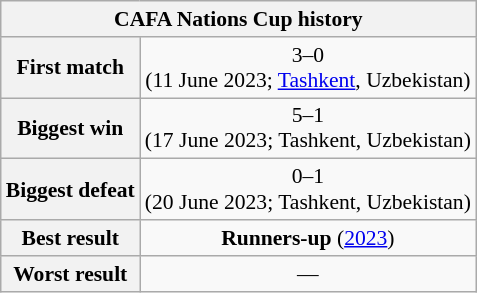<table class="wikitable collapsible collapsed" style="text-align: center;font-size:90%;">
<tr>
<th colspan=2>CAFA Nations Cup history</th>
</tr>
<tr>
<th>First match</th>
<td> 3–0 <br>(11 June 2023; <a href='#'>Tashkent</a>, Uzbekistan)</td>
</tr>
<tr>
<th>Biggest win</th>
<td> 5–1 <br>(17 June 2023; Tashkent, Uzbekistan)</td>
</tr>
<tr>
<th>Biggest defeat</th>
<td> 0–1 <br>(20 June 2023; Tashkent, Uzbekistan)</td>
</tr>
<tr>
<th>Best result</th>
<td><strong>Runners-up</strong> (<a href='#'>2023</a>)</td>
</tr>
<tr>
<th>Worst result</th>
<td>—</td>
</tr>
</table>
